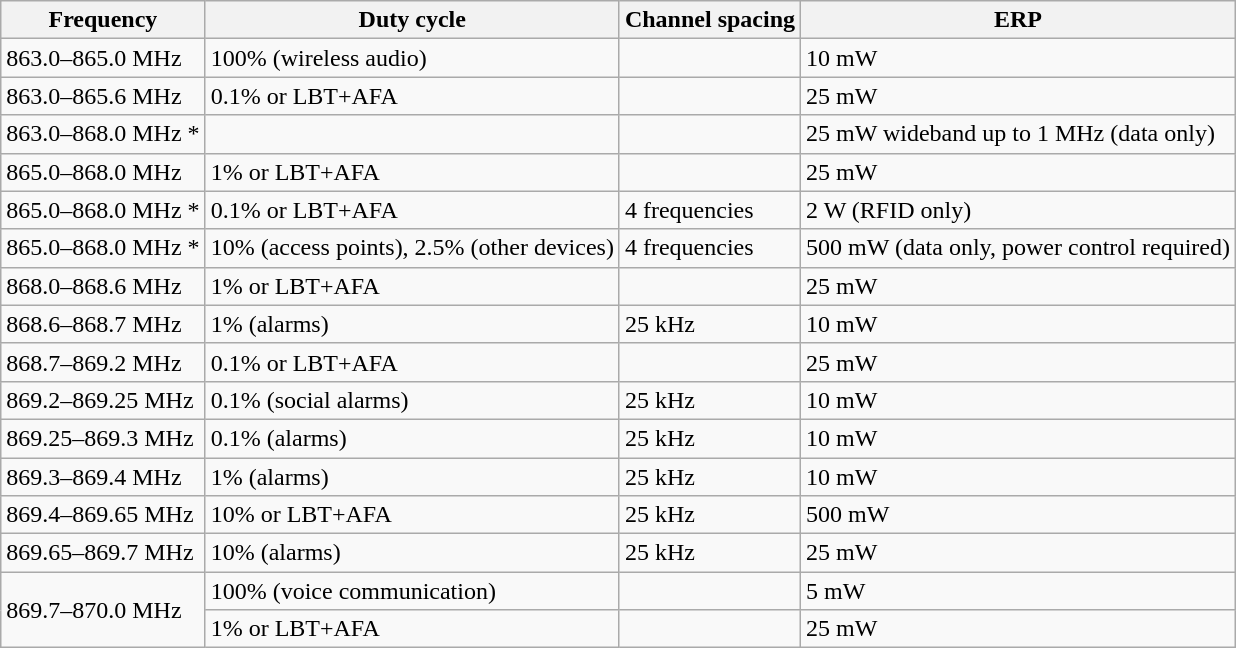<table class="wikitable">
<tr>
<th>Frequency</th>
<th>Duty cycle</th>
<th>Channel spacing</th>
<th>ERP</th>
</tr>
<tr>
<td>863.0–865.0 MHz</td>
<td>100% (wireless audio)</td>
<td></td>
<td>10 mW</td>
</tr>
<tr>
<td>863.0–865.6 MHz</td>
<td>0.1% or LBT+AFA</td>
<td></td>
<td>25 mW</td>
</tr>
<tr>
<td>863.0–868.0 MHz *</td>
<td></td>
<td></td>
<td>25 mW wideband up to 1 MHz (data only)</td>
</tr>
<tr>
<td>865.0–868.0 MHz</td>
<td>1% or LBT+AFA</td>
<td></td>
<td>25 mW</td>
</tr>
<tr>
<td>865.0–868.0 MHz *</td>
<td>0.1% or LBT+AFA</td>
<td>4 frequencies</td>
<td>2 W (RFID only)</td>
</tr>
<tr>
<td>865.0–868.0 MHz *</td>
<td>10% (access points), 2.5% (other devices)</td>
<td>4 frequencies</td>
<td>500 mW (data only, power control required)</td>
</tr>
<tr>
<td>868.0–868.6 MHz</td>
<td>1% or LBT+AFA</td>
<td></td>
<td>25 mW</td>
</tr>
<tr>
<td>868.6–868.7 MHz</td>
<td>1% (alarms)</td>
<td>25 kHz</td>
<td>10 mW</td>
</tr>
<tr>
<td>868.7–869.2 MHz</td>
<td>0.1% or LBT+AFA</td>
<td></td>
<td>25 mW</td>
</tr>
<tr>
<td>869.2–869.25 MHz</td>
<td>0.1% (social alarms)</td>
<td>25 kHz</td>
<td>10 mW</td>
</tr>
<tr>
<td>869.25–869.3 MHz</td>
<td>0.1% (alarms)</td>
<td>25 kHz</td>
<td>10 mW</td>
</tr>
<tr>
<td>869.3–869.4 MHz</td>
<td>1% (alarms)</td>
<td>25 kHz</td>
<td>10 mW</td>
</tr>
<tr>
<td>869.4–869.65 MHz</td>
<td>10% or LBT+AFA</td>
<td>25 kHz</td>
<td>500 mW</td>
</tr>
<tr>
<td>869.65–869.7 MHz</td>
<td>10% (alarms)</td>
<td>25 kHz</td>
<td>25 mW</td>
</tr>
<tr>
<td rowspan=2>869.7–870.0 MHz</td>
<td>100% (voice communication)</td>
<td></td>
<td>5 mW</td>
</tr>
<tr>
<td>1% or LBT+AFA</td>
<td></td>
<td>25 mW</td>
</tr>
</table>
